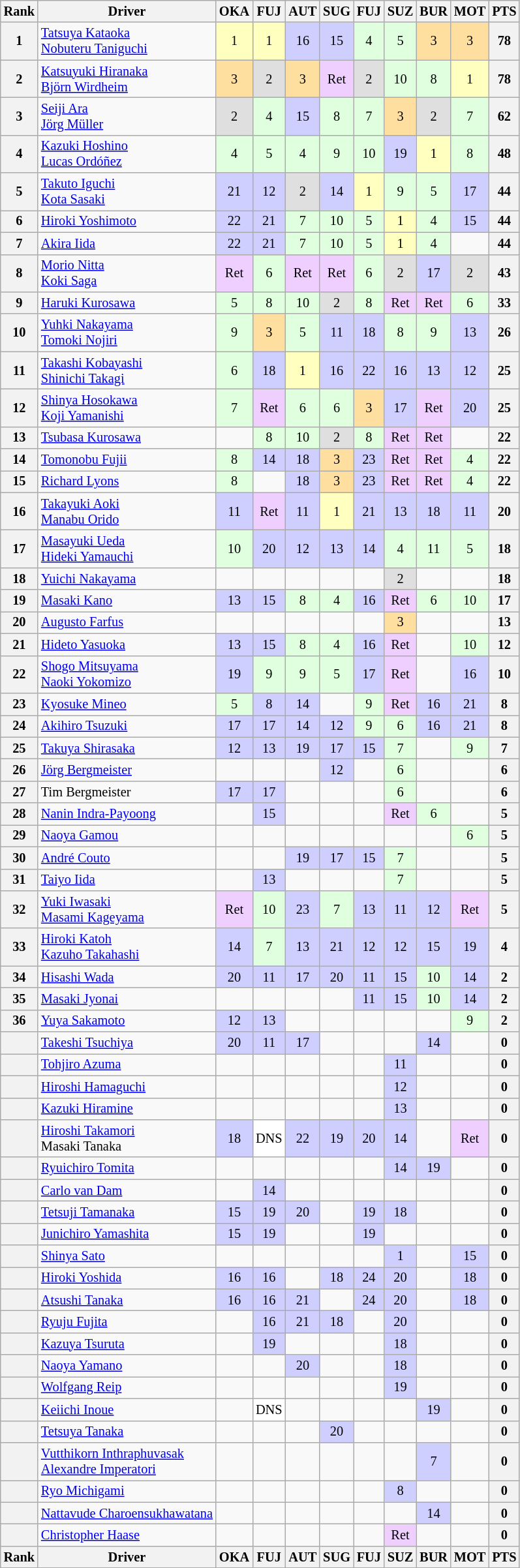<table class="wikitable" style="font-size:85%; text-align:center">
<tr>
<th>Rank</th>
<th>Driver</th>
<th>OKA<br></th>
<th>FUJ<br></th>
<th>AUT<br></th>
<th>SUG<br></th>
<th>FUJ<br></th>
<th>SUZ<br></th>
<th>BUR<br></th>
<th>MOT<br></th>
<th>PTS</th>
</tr>
<tr>
<th>1</th>
<td align="left"> <a href='#'>Tatsuya Kataoka</a><br> <a href='#'>Nobuteru Taniguchi</a></td>
<td style="background:#ffffbf;">1</td>
<td style="background:#ffffbf;">1</td>
<td style="background:#cfcfff;">16</td>
<td style="background:#cfcfff;">15</td>
<td style="background:#dfffdf;">4</td>
<td style="background:#dfffdf;">5</td>
<td style="background:#ffdf9f;">3</td>
<td style="background:#ffdf9f;">3</td>
<th>78</th>
</tr>
<tr>
<th>2</th>
<td align="left"> <a href='#'>Katsuyuki Hiranaka</a><br> <a href='#'>Björn Wirdheim</a></td>
<td style="background:#ffdf9f;">3</td>
<td style="background:#dfdfdf;">2</td>
<td style="background:#ffdf9f;">3</td>
<td style="background:#efcfff;">Ret</td>
<td style="background:#dfdfdf;">2</td>
<td style="background:#dfffdf;">10</td>
<td style="background:#dfffdf;">8</td>
<td style="background:#ffffbf;">1</td>
<th>78</th>
</tr>
<tr>
<th>3</th>
<td align="left"> <a href='#'>Seiji Ara</a><br> <a href='#'>Jörg Müller</a></td>
<td style="background:#dfdfdf;">2</td>
<td style="background:#dfffdf;">4</td>
<td style="background:#cfcfff;">15</td>
<td style="background:#dfffdf;">8</td>
<td style="background:#dfffdf;">7</td>
<td style="background:#ffdf9f;">3</td>
<td style="background:#dfdfdf;">2</td>
<td style="background:#dfffdf;">7</td>
<th>62</th>
</tr>
<tr>
<th>4</th>
<td align="left"> <a href='#'>Kazuki Hoshino</a><br> <a href='#'>Lucas Ordóñez</a></td>
<td style="background:#dfffdf;">4</td>
<td style="background:#dfffdf;">5</td>
<td style="background:#dfffdf;">4</td>
<td style="background:#dfffdf;">9</td>
<td style="background:#dfffdf;">10</td>
<td style="background:#cfcfff;">19</td>
<td style="background:#ffffbf;">1</td>
<td style="background:#dfffdf;">8</td>
<th>48</th>
</tr>
<tr>
<th>5</th>
<td align="left"> <a href='#'>Takuto Iguchi</a><br> <a href='#'>Kota Sasaki</a></td>
<td style="background:#cfcfff;">21</td>
<td style="background:#cfcfff;">12</td>
<td style="background:#dfdfdf;">2</td>
<td style="background:#cfcfff;">14</td>
<td style="background:#ffffbf;">1</td>
<td style="background:#dfffdf;">9</td>
<td style="background:#dfffdf;">5</td>
<td style="background:#cfcfff;">17</td>
<th>44</th>
</tr>
<tr>
<th>6</th>
<td align="left"> <a href='#'>Hiroki Yoshimoto</a></td>
<td style="background:#cfcfff;">22</td>
<td style="background:#cfcfff;">21</td>
<td style="background:#dfffdf;">7</td>
<td style="background:#dfffdf;">10</td>
<td style="background:#dfffdf;">5</td>
<td style="background:#ffffbf;">1</td>
<td style="background:#dfffdf;">4</td>
<td style="background:#cfcfff;">15</td>
<th>44</th>
</tr>
<tr>
<th>7</th>
<td align="left"> <a href='#'>Akira Iida</a></td>
<td style="background:#cfcfff;">22</td>
<td style="background:#cfcfff;">21</td>
<td style="background:#dfffdf;">7</td>
<td style="background:#dfffdf;">10</td>
<td style="background:#dfffdf;">5</td>
<td style="background:#ffffbf;">1</td>
<td style="background:#dfffdf;">4</td>
<td></td>
<th>44</th>
</tr>
<tr>
<th>8</th>
<td align="left"> <a href='#'>Morio Nitta</a><br> <a href='#'>Koki Saga</a></td>
<td style="background:#efcfff;">Ret</td>
<td style="background:#dfffdf;">6</td>
<td style="background:#efcfff;">Ret</td>
<td style="background:#efcfff;">Ret</td>
<td style="background:#dfffdf;">6</td>
<td style="background:#dfdfdf;">2</td>
<td style="background:#cfcfff;">17</td>
<td style="background:#dfdfdf;">2</td>
<th>43</th>
</tr>
<tr>
<th>9</th>
<td align="left"> <a href='#'>Haruki Kurosawa</a></td>
<td style="background:#dfffdf;">5</td>
<td style="background:#dfffdf;">8</td>
<td style="background:#dfffdf;">10</td>
<td style="background:#dfdfdf;">2</td>
<td style="background:#dfffdf;">8</td>
<td style="background:#efcfff;">Ret</td>
<td style="background:#efcfff;">Ret</td>
<td style="background:#dfffdf;">6</td>
<th>33</th>
</tr>
<tr>
<th>10</th>
<td align="left"> <a href='#'>Yuhki Nakayama</a><br> <a href='#'>Tomoki Nojiri</a></td>
<td style="background:#dfffdf;">9</td>
<td style="background:#ffdf9f;">3</td>
<td style="background:#dfffdf;">5</td>
<td style="background:#cfcfff;">11</td>
<td style="background:#cfcfff;">18</td>
<td style="background:#dfffdf;">8</td>
<td style="background:#dfffdf;">9</td>
<td style="background:#cfcfff;">13</td>
<th>26</th>
</tr>
<tr>
<th>11</th>
<td align="left"> <a href='#'>Takashi Kobayashi</a><br> <a href='#'>Shinichi Takagi</a></td>
<td style="background:#dfffdf;">6</td>
<td style="background:#cfcfff;">18</td>
<td style="background:#ffffbf;">1</td>
<td style="background:#cfcfff;">16</td>
<td style="background:#cfcfff;">22</td>
<td style="background:#cfcfff;">16</td>
<td style="background:#cfcfff;">13</td>
<td style="background:#cfcfff;">12</td>
<th>25</th>
</tr>
<tr>
<th>12</th>
<td align="left"> <a href='#'>Shinya Hosokawa</a><br> <a href='#'>Koji Yamanishi</a></td>
<td style="background:#dfffdf;">7</td>
<td style="background:#efcfff;">Ret</td>
<td style="background:#dfffdf;">6</td>
<td style="background:#dfffdf;">6</td>
<td style="background:#ffdf9f;">3</td>
<td style="background:#cfcfff;">17</td>
<td style="background:#efcfff;">Ret</td>
<td style="background:#cfcfff;">20</td>
<th>25</th>
</tr>
<tr>
<th>13</th>
<td align="left"> <a href='#'>Tsubasa Kurosawa</a></td>
<td></td>
<td style="background:#dfffdf;">8</td>
<td style="background:#dfffdf;">10</td>
<td style="background:#dfdfdf;">2</td>
<td style="background:#dfffdf;">8</td>
<td style="background:#efcfff;">Ret</td>
<td style="background:#efcfff;">Ret</td>
<td></td>
<th>22</th>
</tr>
<tr>
<th>14</th>
<td align="left"> <a href='#'>Tomonobu Fujii</a></td>
<td style="background:#dfffdf;">8</td>
<td style="background:#cfcfff;">14</td>
<td style="background:#cfcfff;">18</td>
<td style="background:#ffdf9f;">3</td>
<td style="background:#cfcfff;">23</td>
<td style="background:#efcfff;">Ret</td>
<td style="background:#efcfff;">Ret</td>
<td style="background:#dfffdf;">4</td>
<th>22</th>
</tr>
<tr>
<th>15</th>
<td align="left"> <a href='#'>Richard Lyons</a></td>
<td style="background:#dfffdf;">8</td>
<td></td>
<td style="background:#cfcfff;">18</td>
<td style="background:#ffdf9f;">3</td>
<td style="background:#cfcfff;">23</td>
<td style="background:#efcfff;">Ret</td>
<td style="background:#efcfff;">Ret</td>
<td style="background:#dfffdf;">4</td>
<th>22</th>
</tr>
<tr>
<th>16</th>
<td align="left"> <a href='#'>Takayuki Aoki</a><br> <a href='#'>Manabu Orido</a></td>
<td style="background:#cfcfff;">11</td>
<td style="background:#efcfff;">Ret</td>
<td style="background:#cfcfff;">11</td>
<td style="background:#ffffbf;">1</td>
<td style="background:#cfcfff;">21</td>
<td style="background:#cfcfff;">13</td>
<td style="background:#cfcfff;">18</td>
<td style="background:#cfcfff;">11</td>
<th>20</th>
</tr>
<tr>
<th>17</th>
<td align="left"> <a href='#'>Masayuki Ueda</a><br> <a href='#'>Hideki Yamauchi</a></td>
<td style="background:#dfffdf;">10</td>
<td style="background:#cfcfff;">20</td>
<td style="background:#cfcfff;">12</td>
<td style="background:#cfcfff;">13</td>
<td style="background:#cfcfff;">14</td>
<td style="background:#dfffdf;">4</td>
<td style="background:#dfffdf;">11</td>
<td style="background:#dfffdf;">5</td>
<th>18</th>
</tr>
<tr>
<th>18</th>
<td align="left"> <a href='#'>Yuichi Nakayama</a></td>
<td></td>
<td></td>
<td></td>
<td></td>
<td></td>
<td style="background:#dfdfdf;">2</td>
<td></td>
<td></td>
<th>18</th>
</tr>
<tr>
<th>19</th>
<td align="left"> <a href='#'>Masaki Kano</a></td>
<td style="background:#cfcfff;">13</td>
<td style="background:#cfcfff;">15</td>
<td style="background:#dfffdf;">8</td>
<td style="background:#dfffdf;">4</td>
<td style="background:#cfcfff;">16</td>
<td style="background:#efcfff;">Ret</td>
<td style="background:#dfffdf;">6</td>
<td style="background:#dfffdf;">10</td>
<th>17</th>
</tr>
<tr>
<th>20</th>
<td align="left"> <a href='#'>Augusto Farfus</a></td>
<td></td>
<td></td>
<td></td>
<td></td>
<td></td>
<td style="background:#ffdf9f;">3</td>
<td></td>
<td></td>
<th>13</th>
</tr>
<tr>
<th>21</th>
<td align="left"> <a href='#'>Hideto Yasuoka</a></td>
<td style="background:#cfcfff;">13</td>
<td style="background:#cfcfff;">15</td>
<td style="background:#dfffdf;">8</td>
<td style="background:#dfffdf;">4</td>
<td style="background:#cfcfff;">16</td>
<td style="background:#efcfff;">Ret</td>
<td></td>
<td style="background:#dfffdf;">10</td>
<th>12</th>
</tr>
<tr>
<th>22</th>
<td align="left"> <a href='#'>Shogo Mitsuyama</a><br> <a href='#'>Naoki Yokomizo</a></td>
<td style="background:#cfcfff;">19</td>
<td style="background:#dfffdf;">9</td>
<td style="background:#dfffdf;">9</td>
<td style="background:#dfffdf;">5</td>
<td style="background:#cfcfff;">17</td>
<td style="background:#efcfff;">Ret</td>
<td></td>
<td style="background:#cfcfff;">16</td>
<th>10</th>
</tr>
<tr>
<th>23</th>
<td align="left"> <a href='#'>Kyosuke Mineo</a></td>
<td style="background:#dfffdf;">5</td>
<td style="background:#cfcfff;">8</td>
<td style="background:#cfcfff;">14</td>
<td></td>
<td style="background:#dfffdf;">9</td>
<td style="background:#efcfff;">Ret</td>
<td style="background:#cfcfff;">16</td>
<td style="background:#cfcfff;">21</td>
<th>8</th>
</tr>
<tr>
<th>24</th>
<td align="left"> <a href='#'>Akihiro Tsuzuki</a></td>
<td style="background:#cfcfff;">17</td>
<td style="background:#cfcfff;">17</td>
<td style="background:#cfcfff;">14</td>
<td style="background:#cfcfff;">12</td>
<td style="background:#dfffdf;">9</td>
<td style="background:#dfffdf;">6</td>
<td style="background:#cfcfff;">16</td>
<td style="background:#cfcfff;">21</td>
<th>8</th>
</tr>
<tr>
<th>25</th>
<td align="left"> <a href='#'>Takuya Shirasaka</a></td>
<td style="background:#cfcfff;">12</td>
<td style="background:#cfcfff;">13</td>
<td style="background:#cfcfff;">19</td>
<td style="background:#cfcfff;">17</td>
<td style="background:#cfcfff;">15</td>
<td style="background:#dfffdf;">7</td>
<td></td>
<td style="background:#dfffdf;">9</td>
<th>7</th>
</tr>
<tr>
<th>26</th>
<td align="left"> <a href='#'>Jörg Bergmeister</a></td>
<td></td>
<td></td>
<td></td>
<td style="background:#cfcfff;">12</td>
<td></td>
<td style="background:#dfffdf;">6</td>
<td></td>
<td></td>
<th>6</th>
</tr>
<tr>
<th>27</th>
<td align="left"> Tim Bergmeister</td>
<td style="background:#cfcfff;">17</td>
<td style="background:#cfcfff;">17</td>
<td></td>
<td></td>
<td></td>
<td style="background:#dfffdf;">6</td>
<td></td>
<td></td>
<th>6</th>
</tr>
<tr>
<th>28</th>
<td align="left"> <a href='#'>Nanin Indra-Payoong</a></td>
<td></td>
<td style="background:#cfcfff;">15</td>
<td></td>
<td></td>
<td></td>
<td style="background:#efcfff;">Ret</td>
<td style="background:#dfffdf;">6</td>
<td></td>
<th>5</th>
</tr>
<tr>
<th>29</th>
<td align="left"> <a href='#'>Naoya Gamou</a></td>
<td></td>
<td></td>
<td></td>
<td></td>
<td></td>
<td></td>
<td></td>
<td style="background:#dfffdf;">6</td>
<th>5</th>
</tr>
<tr>
<th>30</th>
<td align="left"> <a href='#'>André Couto</a></td>
<td></td>
<td></td>
<td style="background:#cfcfff;">19</td>
<td style="background:#cfcfff;">17</td>
<td style="background:#cfcfff;">15</td>
<td style="background:#dfffdf;">7</td>
<td></td>
<td></td>
<th>5</th>
</tr>
<tr>
<th>31</th>
<td align="left"> <a href='#'>Taiyo Iida</a></td>
<td></td>
<td style="background:#cfcfff;">13</td>
<td></td>
<td></td>
<td></td>
<td style="background:#dfffdf;">7</td>
<td></td>
<td></td>
<th>5</th>
</tr>
<tr>
<th>32</th>
<td align="left"> <a href='#'>Yuki Iwasaki</a><br> <a href='#'>Masami Kageyama</a></td>
<td style="background:#efcfff;">Ret</td>
<td style="background:#dfffdf;">10</td>
<td style="background:#cfcfff;">23</td>
<td style="background:#dfffdf;">7</td>
<td style="background:#cfcfff;">13</td>
<td style="background:#cfcfff;">11</td>
<td style="background:#cfcfff;">12</td>
<td style="background:#efcfff;">Ret</td>
<th>5</th>
</tr>
<tr>
<th>33</th>
<td align="left"> <a href='#'>Hiroki Katoh</a><br> <a href='#'>Kazuho Takahashi</a></td>
<td style="background:#cfcfff;">14</td>
<td style="background:#dfffdf;">7</td>
<td style="background:#cfcfff;">13</td>
<td style="background:#cfcfff;">21</td>
<td style="background:#cfcfff;">12</td>
<td style="background:#cfcfff;">12</td>
<td style="background:#cfcfff;">15</td>
<td style="background:#cfcfff;">19</td>
<th>4</th>
</tr>
<tr>
<th>34</th>
<td align="left"> <a href='#'>Hisashi Wada</a></td>
<td style="background:#cfcfff;">20</td>
<td style="background:#cfcfff;">11</td>
<td style="background:#cfcfff;">17</td>
<td style="background:#cfcfff;">20</td>
<td style="background:#cfcfff;">11</td>
<td style="background:#cfcfff;">15</td>
<td style="background:#dfffdf;">10</td>
<td style="background:#cfcfff;">14</td>
<th>2</th>
</tr>
<tr>
<th>35</th>
<td align="left"> <a href='#'>Masaki Jyonai</a></td>
<td></td>
<td></td>
<td></td>
<td></td>
<td style="background:#cfcfff;">11</td>
<td style="background:#cfcfff;">15</td>
<td style="background:#dfffdf;">10</td>
<td style="background:#cfcfff;">14</td>
<th>2</th>
</tr>
<tr>
<th>36</th>
<td align="left"> <a href='#'>Yuya Sakamoto</a></td>
<td style="background:#cfcfff;">12</td>
<td style="background:#cfcfff;">13</td>
<td></td>
<td></td>
<td></td>
<td></td>
<td></td>
<td style="background:#dfffdf;">9</td>
<th>2</th>
</tr>
<tr>
<th></th>
<td align="left"> <a href='#'>Takeshi Tsuchiya</a></td>
<td style="background:#cfcfff;">20</td>
<td style="background:#cfcfff;">11</td>
<td style="background:#cfcfff;">17</td>
<td></td>
<td></td>
<td></td>
<td style="background:#cfcfff;">14</td>
<td></td>
<th>0</th>
</tr>
<tr>
<th></th>
<td align="left"> <a href='#'>Tohjiro Azuma</a></td>
<td></td>
<td></td>
<td></td>
<td></td>
<td></td>
<td style="background:#cfcfff;">11</td>
<td></td>
<td></td>
<th>0</th>
</tr>
<tr>
<th></th>
<td align="left"> <a href='#'>Hiroshi Hamaguchi</a></td>
<td></td>
<td></td>
<td></td>
<td></td>
<td></td>
<td style="background:#cfcfff;">12</td>
<td></td>
<td></td>
<th>0</th>
</tr>
<tr>
<th></th>
<td align="left"> <a href='#'>Kazuki Hiramine</a></td>
<td></td>
<td></td>
<td></td>
<td></td>
<td></td>
<td style="background:#cfcfff;">13</td>
<td></td>
<td></td>
<th>0</th>
</tr>
<tr>
<th></th>
<td align="left"> <a href='#'>Hiroshi Takamori</a><br> Masaki Tanaka</td>
<td style="background:#cfcfff;">18</td>
<td style="background:#ffffff;">DNS</td>
<td style="background:#cfcfff;">22</td>
<td style="background:#cfcfff;">19</td>
<td style="background:#cfcfff;">20</td>
<td style="background:#cfcfff;">14</td>
<td></td>
<td style="background:#efcfff;">Ret</td>
<th>0</th>
</tr>
<tr>
<th></th>
<td align="left"> <a href='#'>Ryuichiro Tomita</a></td>
<td></td>
<td></td>
<td></td>
<td></td>
<td></td>
<td style="background:#cfcfff;">14</td>
<td style="background:#cfcfff;">19</td>
<td></td>
<th>0</th>
</tr>
<tr>
<th></th>
<td align="left"> <a href='#'>Carlo van Dam</a></td>
<td></td>
<td style="background:#cfcfff;">14</td>
<td></td>
<td></td>
<td></td>
<td></td>
<td></td>
<td></td>
<th>0</th>
</tr>
<tr>
<th></th>
<td align="left"> <a href='#'>Tetsuji Tamanaka</a></td>
<td style="background:#cfcfff;">15</td>
<td style="background:#cfcfff;">19</td>
<td style="background:#cfcfff;">20</td>
<td></td>
<td style="background:#cfcfff;">19</td>
<td style="background:#cfcfff;">18</td>
<td></td>
<td></td>
<th>0</th>
</tr>
<tr>
<th></th>
<td align="left"> <a href='#'>Junichiro Yamashita</a></td>
<td style="background:#cfcfff;">15</td>
<td style="background:#cfcfff;">19</td>
<td></td>
<td></td>
<td style="background:#cfcfff;">19</td>
<td></td>
<td></td>
<td></td>
<th>0</th>
</tr>
<tr>
<th></th>
<td align="left"> <a href='#'>Shinya Sato</a></td>
<td></td>
<td></td>
<td></td>
<td></td>
<td></td>
<td style="background:#cfcfff;">1</td>
<td></td>
<td style="background:#cfcfff;">15</td>
<th>0</th>
</tr>
<tr>
<th></th>
<td align="left"> <a href='#'>Hiroki Yoshida</a></td>
<td style="background:#cfcfff;">16</td>
<td style="background:#cfcfff;">16</td>
<td></td>
<td style="background:#cfcfff;">18</td>
<td style="background:#cfcfff;">24</td>
<td style="background:#cfcfff;">20</td>
<td></td>
<td style="background:#cfcfff;">18</td>
<th>0</th>
</tr>
<tr>
<th></th>
<td align="left"> <a href='#'>Atsushi Tanaka</a></td>
<td style="background:#cfcfff;">16</td>
<td style="background:#cfcfff;">16</td>
<td style="background:#cfcfff;">21</td>
<td></td>
<td style="background:#cfcfff;">24</td>
<td style="background:#cfcfff;">20</td>
<td></td>
<td style="background:#cfcfff;">18</td>
<th>0</th>
</tr>
<tr>
<th></th>
<td align="left"> <a href='#'>Ryuju Fujita</a></td>
<td></td>
<td style="background:#cfcfff;">16</td>
<td style="background:#cfcfff;">21</td>
<td style="background:#cfcfff;">18</td>
<td></td>
<td style="background:#cfcfff;">20</td>
<td></td>
<td></td>
<th>0</th>
</tr>
<tr>
<th></th>
<td align="left"> <a href='#'>Kazuya Tsuruta</a></td>
<td></td>
<td style="background:#cfcfff;">19</td>
<td></td>
<td></td>
<td></td>
<td style="background:#cfcfff;">18</td>
<td></td>
<td></td>
<th>0</th>
</tr>
<tr>
<th></th>
<td align="left"> <a href='#'>Naoya Yamano</a></td>
<td></td>
<td></td>
<td style="background:#cfcfff;">20</td>
<td></td>
<td></td>
<td style="background:#cfcfff;">18</td>
<td></td>
<td></td>
<th>0</th>
</tr>
<tr>
<th></th>
<td align="left"> <a href='#'>Wolfgang Reip</a></td>
<td></td>
<td></td>
<td></td>
<td></td>
<td></td>
<td style="background:#cfcfff;">19</td>
<td></td>
<td></td>
<th>0</th>
</tr>
<tr>
<th></th>
<td align="left"> <a href='#'>Keiichi Inoue</a></td>
<td></td>
<td style="background:#ffffff;">DNS</td>
<td></td>
<td></td>
<td></td>
<td></td>
<td style="background:#cfcfff;">19</td>
<td></td>
<th>0</th>
</tr>
<tr>
<th></th>
<td align="left"> <a href='#'>Tetsuya Tanaka</a></td>
<td></td>
<td></td>
<td></td>
<td style="background:#cfcfff;">20</td>
<td></td>
<td></td>
<td></td>
<td></td>
<th>0</th>
</tr>
<tr>
<th></th>
<td align="left"> <a href='#'>Vutthikorn Inthraphuvasak</a><br> <a href='#'>Alexandre Imperatori</a></td>
<td></td>
<td></td>
<td></td>
<td></td>
<td></td>
<td></td>
<td style="background:#cfcfff;">7</td>
<td></td>
<th>0</th>
</tr>
<tr>
<th></th>
<td align="left"> <a href='#'>Ryo Michigami</a></td>
<td></td>
<td></td>
<td></td>
<td></td>
<td></td>
<td style="background:#cfcfff;">8</td>
<td></td>
<td></td>
<th>0</th>
</tr>
<tr>
<th></th>
<td align="left"> <a href='#'>Nattavude Charoensukhawatana</a></td>
<td></td>
<td></td>
<td></td>
<td></td>
<td></td>
<td></td>
<td style="background:#cfcfff;">14</td>
<td></td>
<th>0</th>
</tr>
<tr>
<th></th>
<td align="left"> <a href='#'>Christopher Haase</a></td>
<td></td>
<td></td>
<td></td>
<td></td>
<td></td>
<td style="background:#efcfff;">Ret</td>
<td></td>
<td></td>
<th>0</th>
</tr>
<tr>
<th>Rank</th>
<th>Driver</th>
<th>OKA<br></th>
<th>FUJ<br></th>
<th>AUT<br></th>
<th>SUG<br></th>
<th>FUJ<br></th>
<th>SUZ<br></th>
<th>BUR<br></th>
<th>MOT<br></th>
<th>PTS</th>
</tr>
</table>
